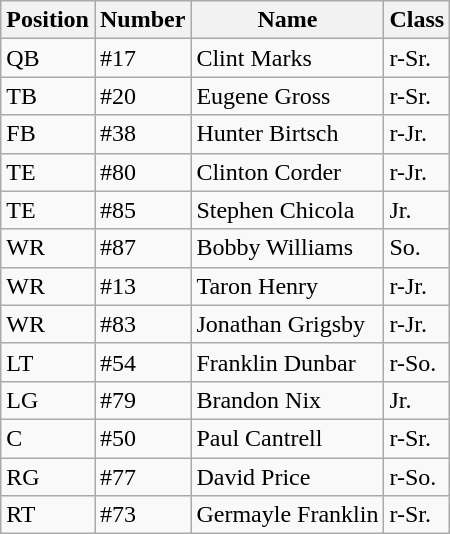<table class="wikitable">
<tr>
<th><strong>Position</strong></th>
<th><strong>Number</strong></th>
<th><strong>Name</strong></th>
<th><strong>Class</strong></th>
</tr>
<tr>
<td>QB</td>
<td>#17</td>
<td>Clint Marks</td>
<td>r-Sr.</td>
</tr>
<tr>
<td>TB</td>
<td>#20</td>
<td>Eugene Gross</td>
<td>r-Sr.</td>
</tr>
<tr>
<td>FB</td>
<td>#38</td>
<td>Hunter Birtsch</td>
<td>r-Jr.</td>
</tr>
<tr>
<td>TE</td>
<td>#80</td>
<td>Clinton Corder</td>
<td>r-Jr.</td>
</tr>
<tr>
<td>TE</td>
<td>#85</td>
<td>Stephen Chicola</td>
<td>Jr.</td>
</tr>
<tr>
<td>WR</td>
<td>#87</td>
<td>Bobby Williams</td>
<td>So.</td>
</tr>
<tr>
<td>WR</td>
<td>#13</td>
<td>Taron Henry</td>
<td>r-Jr.</td>
</tr>
<tr>
<td>WR</td>
<td>#83</td>
<td>Jonathan Grigsby</td>
<td>r-Jr.</td>
</tr>
<tr>
<td>LT</td>
<td>#54</td>
<td>Franklin Dunbar</td>
<td>r-So.</td>
</tr>
<tr>
<td>LG</td>
<td>#79</td>
<td>Brandon Nix</td>
<td>Jr.</td>
</tr>
<tr>
<td>C</td>
<td>#50</td>
<td>Paul Cantrell</td>
<td>r-Sr.</td>
</tr>
<tr>
<td>RG</td>
<td>#77</td>
<td>David Price</td>
<td>r-So.</td>
</tr>
<tr>
<td>RT</td>
<td>#73</td>
<td>Germayle Franklin</td>
<td>r-Sr.</td>
</tr>
</table>
